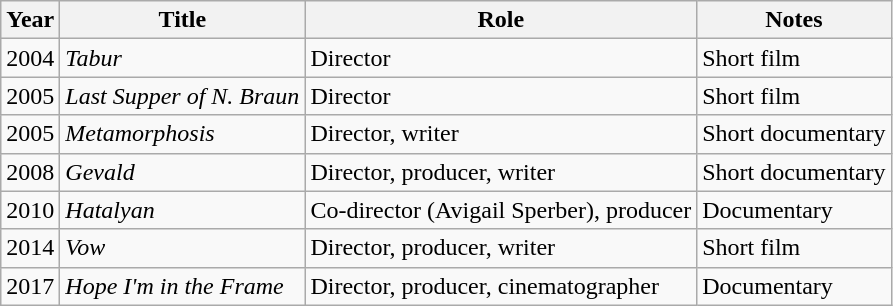<table class="wikitable">
<tr>
<th>Year</th>
<th>Title</th>
<th>Role</th>
<th>Notes</th>
</tr>
<tr>
<td>2004</td>
<td><em>Tabur</em></td>
<td>Director</td>
<td>Short film</td>
</tr>
<tr>
<td>2005</td>
<td><em>Last Supper of N. Braun</em></td>
<td>Director</td>
<td>Short film</td>
</tr>
<tr>
<td>2005</td>
<td><em>Metamorphosis</em></td>
<td>Director, writer</td>
<td>Short documentary</td>
</tr>
<tr>
<td>2008</td>
<td><em>Gevald</em></td>
<td>Director, producer, writer</td>
<td>Short documentary</td>
</tr>
<tr>
<td>2010</td>
<td><em>Hatalyan</em></td>
<td>Co-director (Avigail Sperber), producer</td>
<td>Documentary</td>
</tr>
<tr>
<td>2014</td>
<td><em>Vow</em></td>
<td>Director, producer, writer</td>
<td>Short film</td>
</tr>
<tr>
<td>2017</td>
<td><em>Hope I'm in the Frame</em></td>
<td>Director, producer, cinematographer</td>
<td>Documentary</td>
</tr>
</table>
